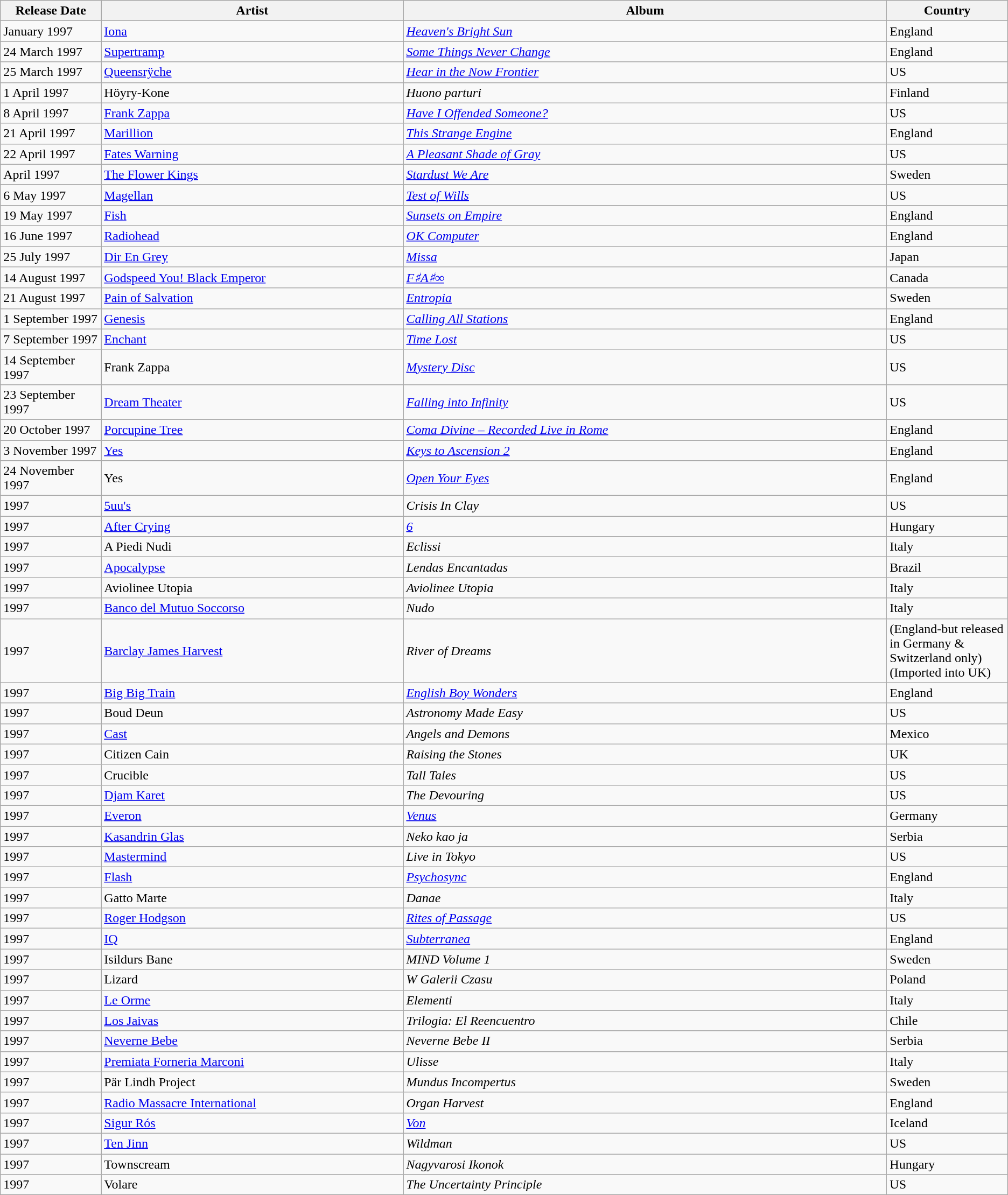<table class="wikitable">
<tr>
<th align=center width="10%">Release Date</th>
<th align=center width="30%">Artist</th>
<th align=center width="48%">Album</th>
<th align=center width="12%">Country</th>
</tr>
<tr>
<td>January 1997</td>
<td><a href='#'>Iona</a></td>
<td><em><a href='#'>Heaven's Bright Sun</a></em></td>
<td>England</td>
</tr>
<tr>
<td>24 March 1997</td>
<td><a href='#'>Supertramp</a></td>
<td><em><a href='#'>Some Things Never Change</a></em></td>
<td>England</td>
</tr>
<tr>
<td>25 March 1997</td>
<td><a href='#'>Queensrÿche</a></td>
<td><em><a href='#'>Hear in the Now Frontier</a></em></td>
<td>US</td>
</tr>
<tr>
<td>1 April 1997</td>
<td>Höyry-Kone</td>
<td><em>Huono parturi</em></td>
<td>Finland</td>
</tr>
<tr>
<td>8 April 1997</td>
<td><a href='#'>Frank Zappa</a></td>
<td><em><a href='#'>Have I Offended Someone?</a></em></td>
<td>US</td>
</tr>
<tr>
<td>21 April 1997</td>
<td><a href='#'>Marillion</a></td>
<td><em><a href='#'>This Strange Engine</a></em></td>
<td>England</td>
</tr>
<tr>
<td>22 April 1997</td>
<td><a href='#'>Fates Warning</a></td>
<td><em><a href='#'>A Pleasant Shade of Gray</a></em></td>
<td>US</td>
</tr>
<tr>
<td>April 1997</td>
<td><a href='#'>The Flower Kings</a></td>
<td><em><a href='#'>Stardust We Are</a></em></td>
<td>Sweden</td>
</tr>
<tr>
<td>6 May 1997</td>
<td><a href='#'>Magellan</a></td>
<td><em><a href='#'>Test of Wills</a></em></td>
<td>US</td>
</tr>
<tr>
<td>19 May 1997</td>
<td><a href='#'>Fish</a></td>
<td><em><a href='#'>Sunsets on Empire</a></em></td>
<td>England</td>
</tr>
<tr>
<td>16 June 1997</td>
<td><a href='#'>Radiohead</a></td>
<td><em><a href='#'>OK Computer</a></em></td>
<td>England</td>
</tr>
<tr>
<td>25 July 1997</td>
<td><a href='#'>Dir En Grey</a></td>
<td><em><a href='#'>Missa</a></em></td>
<td>Japan</td>
</tr>
<tr>
<td>14 August 1997</td>
<td><a href='#'>Godspeed You! Black Emperor</a></td>
<td><em><a href='#'>F♯A♯∞</a></em></td>
<td>Canada</td>
</tr>
<tr>
<td>21 August 1997</td>
<td><a href='#'>Pain of Salvation</a></td>
<td><em><a href='#'>Entropia</a></em></td>
<td>Sweden</td>
</tr>
<tr>
<td>1 September 1997</td>
<td><a href='#'>Genesis</a></td>
<td><em><a href='#'>Calling All Stations</a></em></td>
<td>England</td>
</tr>
<tr>
<td>7 September 1997</td>
<td><a href='#'>Enchant</a></td>
<td><em><a href='#'>Time Lost</a></em></td>
<td>US</td>
</tr>
<tr>
<td>14 September 1997</td>
<td>Frank Zappa</td>
<td><em><a href='#'>Mystery Disc</a></em></td>
<td>US</td>
</tr>
<tr>
<td>23 September 1997</td>
<td><a href='#'>Dream Theater</a></td>
<td><em><a href='#'>Falling into Infinity</a></em></td>
<td>US</td>
</tr>
<tr>
<td>20 October 1997</td>
<td><a href='#'>Porcupine Tree</a></td>
<td><em><a href='#'>Coma Divine – Recorded Live in Rome</a></em></td>
<td>England</td>
</tr>
<tr>
<td>3 November 1997</td>
<td><a href='#'>Yes</a></td>
<td><em><a href='#'>Keys to Ascension 2</a></em></td>
<td>England</td>
</tr>
<tr>
<td>24 November 1997</td>
<td>Yes</td>
<td><em><a href='#'>Open Your Eyes</a></em></td>
<td>England</td>
</tr>
<tr>
<td>1997</td>
<td><a href='#'>5uu's</a></td>
<td><em>Crisis In Clay</em></td>
<td>US</td>
</tr>
<tr>
<td>1997</td>
<td><a href='#'>After Crying</a></td>
<td><em><a href='#'>6</a></em></td>
<td>Hungary</td>
</tr>
<tr>
<td>1997</td>
<td>A Piedi Nudi</td>
<td><em>Eclissi</em></td>
<td>Italy</td>
</tr>
<tr>
<td>1997</td>
<td><a href='#'>Apocalypse</a></td>
<td><em>Lendas Encantadas</em></td>
<td>Brazil</td>
</tr>
<tr>
<td>1997</td>
<td>Aviolinee Utopia</td>
<td><em>Aviolinee Utopia</em></td>
<td>Italy</td>
</tr>
<tr>
<td>1997</td>
<td><a href='#'>Banco del Mutuo Soccorso</a></td>
<td><em>Nudo</em></td>
<td>Italy</td>
</tr>
<tr>
<td>1997</td>
<td><a href='#'>Barclay James Harvest</a></td>
<td><em>River of Dreams</em></td>
<td>(England-but released in Germany & Switzerland only) (Imported into UK)</td>
</tr>
<tr>
<td>1997</td>
<td><a href='#'>Big Big Train</a></td>
<td><em><a href='#'>English Boy Wonders</a></em></td>
<td>England</td>
</tr>
<tr>
<td>1997</td>
<td>Boud Deun</td>
<td><em>Astronomy Made Easy</em></td>
<td>US</td>
</tr>
<tr>
<td>1997</td>
<td><a href='#'>Cast</a></td>
<td><em>Angels and Demons</em></td>
<td>Mexico</td>
</tr>
<tr>
<td>1997</td>
<td>Citizen Cain</td>
<td><em>Raising the Stones</em></td>
<td>UK</td>
</tr>
<tr>
<td>1997</td>
<td>Crucible</td>
<td><em>Tall Tales</em></td>
<td>US</td>
</tr>
<tr>
<td>1997</td>
<td><a href='#'>Djam Karet</a></td>
<td><em>The Devouring</em></td>
<td>US</td>
</tr>
<tr>
<td>1997</td>
<td><a href='#'>Everon</a></td>
<td><em><a href='#'>Venus</a></em></td>
<td>Germany</td>
</tr>
<tr>
<td>1997</td>
<td><a href='#'>Kasandrin Glas</a></td>
<td><em>Neko kao ja</em></td>
<td>Serbia</td>
</tr>
<tr>
<td>1997</td>
<td><a href='#'>Mastermind</a></td>
<td><em>Live in Tokyo</em></td>
<td>US</td>
</tr>
<tr>
<td>1997</td>
<td><a href='#'>Flash</a></td>
<td><em><a href='#'>Psychosync</a></em></td>
<td>England</td>
</tr>
<tr>
<td>1997</td>
<td>Gatto Marte</td>
<td><em>Danae</em></td>
<td>Italy</td>
</tr>
<tr>
<td>1997</td>
<td><a href='#'>Roger Hodgson</a></td>
<td><em><a href='#'>Rites of Passage</a></em></td>
<td>US</td>
</tr>
<tr>
<td>1997</td>
<td><a href='#'>IQ</a></td>
<td><em><a href='#'>Subterranea</a></em></td>
<td>England</td>
</tr>
<tr>
<td>1997</td>
<td>Isildurs Bane</td>
<td><em>MIND Volume 1</em></td>
<td>Sweden</td>
</tr>
<tr>
<td>1997</td>
<td>Lizard</td>
<td><em>W Galerii Czasu</em></td>
<td>Poland</td>
</tr>
<tr>
<td>1997</td>
<td><a href='#'>Le Orme</a></td>
<td><em>Elementi</em></td>
<td>Italy</td>
</tr>
<tr>
<td>1997</td>
<td><a href='#'>Los Jaivas</a></td>
<td><em>Trilogia: El Reencuentro</em></td>
<td>Chile</td>
</tr>
<tr>
<td>1997</td>
<td><a href='#'>Neverne Bebe</a></td>
<td><em>Neverne Bebe II</em></td>
<td>Serbia</td>
</tr>
<tr>
<td>1997</td>
<td><a href='#'>Premiata Forneria Marconi</a></td>
<td><em>Ulisse</em></td>
<td>Italy</td>
</tr>
<tr>
<td>1997</td>
<td>Pär Lindh Project</td>
<td><em>Mundus Incompertus</em></td>
<td>Sweden</td>
</tr>
<tr>
<td>1997</td>
<td><a href='#'>Radio Massacre International</a></td>
<td><em>Organ Harvest</em></td>
<td>England</td>
</tr>
<tr>
<td>1997</td>
<td><a href='#'>Sigur Rós</a></td>
<td><em><a href='#'>Von</a></em></td>
<td>Iceland</td>
</tr>
<tr>
<td>1997</td>
<td><a href='#'>Ten Jinn</a></td>
<td><em>Wildman</em></td>
<td>US</td>
</tr>
<tr>
<td>1997</td>
<td>Townscream</td>
<td><em>Nagyvarosi Ikonok</em></td>
<td>Hungary</td>
</tr>
<tr>
<td>1997</td>
<td>Volare</td>
<td><em>The Uncertainty Principle</em></td>
<td>US</td>
</tr>
</table>
